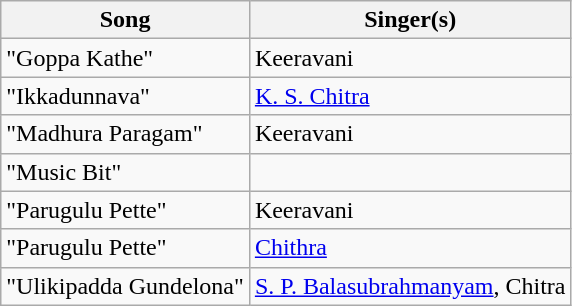<table class="wikitable">
<tr>
<th>Song</th>
<th>Singer(s)</th>
</tr>
<tr>
<td>"Goppa Kathe"</td>
<td>Keeravani</td>
</tr>
<tr>
<td>"Ikkadunnava"</td>
<td><a href='#'>K. S. Chitra</a></td>
</tr>
<tr>
<td>"Madhura Paragam"</td>
<td>Keeravani</td>
</tr>
<tr>
<td>"Music Bit"</td>
<td></td>
</tr>
<tr>
<td>"Parugulu Pette"</td>
<td>Keeravani</td>
</tr>
<tr>
<td>"Parugulu Pette"</td>
<td><a href='#'>Chithra</a></td>
</tr>
<tr>
<td>"Ulikipadda Gundelona"</td>
<td><a href='#'>S. P. Balasubrahmanyam</a>, Chitra</td>
</tr>
</table>
